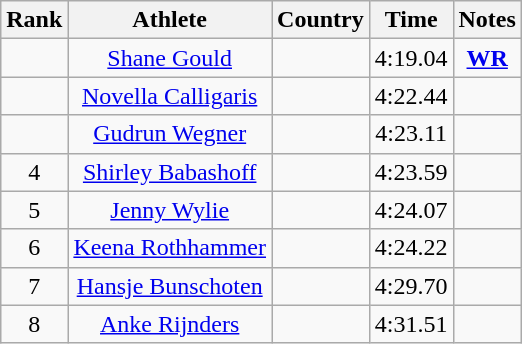<table class="wikitable sortable" style="text-align:center">
<tr>
<th>Rank</th>
<th>Athlete</th>
<th>Country</th>
<th>Time</th>
<th>Notes</th>
</tr>
<tr>
<td></td>
<td><a href='#'>Shane Gould</a></td>
<td align=left></td>
<td>4:19.04</td>
<td><strong><a href='#'>WR</a></strong></td>
</tr>
<tr>
<td></td>
<td><a href='#'>Novella Calligaris</a></td>
<td align=left></td>
<td>4:22.44</td>
<td><strong>  </strong></td>
</tr>
<tr>
<td></td>
<td><a href='#'>Gudrun Wegner</a></td>
<td align=left></td>
<td>4:23.11</td>
<td><strong> </strong></td>
</tr>
<tr>
<td>4</td>
<td><a href='#'>Shirley Babashoff</a></td>
<td align=left></td>
<td>4:23.59</td>
<td><strong> </strong></td>
</tr>
<tr>
<td>5</td>
<td><a href='#'>Jenny Wylie</a></td>
<td align=left></td>
<td>4:24.07</td>
<td><strong> </strong></td>
</tr>
<tr>
<td>6</td>
<td><a href='#'>Keena Rothhammer</a></td>
<td align=left></td>
<td>4:24.22</td>
<td><strong> </strong></td>
</tr>
<tr>
<td>7</td>
<td><a href='#'>Hansje Bunschoten</a></td>
<td align=left></td>
<td>4:29.70</td>
<td><strong> </strong></td>
</tr>
<tr>
<td>8</td>
<td><a href='#'>Anke Rijnders</a></td>
<td align=left></td>
<td>4:31.51</td>
<td><strong> </strong></td>
</tr>
</table>
